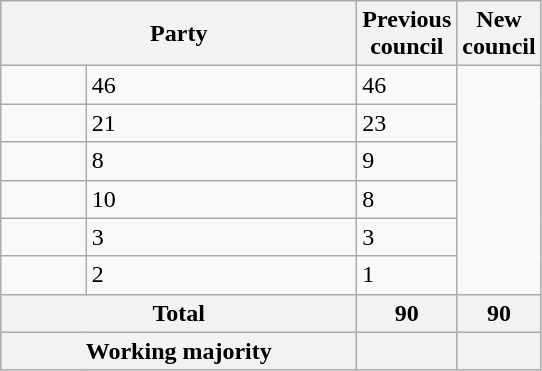<table class="wikitable">
<tr>
<th valign=centre colspan="2" style="width: 230px">Party</th>
<th valign=top style="width: 30px">Previous council</th>
<th valign=top style="width: 30px">New council</th>
</tr>
<tr>
<td></td>
<td>46</td>
<td>46</td>
</tr>
<tr>
<td></td>
<td>21</td>
<td>23</td>
</tr>
<tr>
<td></td>
<td>8</td>
<td>9</td>
</tr>
<tr>
<td></td>
<td>10</td>
<td>8</td>
</tr>
<tr>
<td></td>
<td>3</td>
<td>3</td>
</tr>
<tr>
<td></td>
<td>2</td>
<td>1</td>
</tr>
<tr>
<th colspan=2>Total</th>
<th style="text-align: center">90</th>
<th colspan=3>90</th>
</tr>
<tr>
<th colspan=2>Working majority</th>
<th></th>
<th></th>
</tr>
</table>
